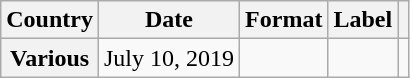<table class="wikitable plainrowheaders">
<tr>
<th scope="col">Country</th>
<th scope="col">Date</th>
<th scope="col">Format</th>
<th scope="col">Label</th>
<th scope="col"></th>
</tr>
<tr>
<th scope="row">Various</th>
<td>July 10, 2019</td>
<td></td>
<td></td>
<td align="center"></td>
</tr>
</table>
